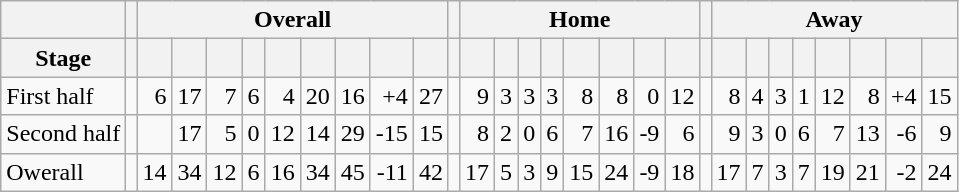<table class="wikitable" style="text-align: right;">
<tr>
<th rawspan=2></th>
<th rawspan=2></th>
<th colspan=9>Overall</th>
<th rawspan=1></th>
<th colspan=8>Home</th>
<th rawspan=1></th>
<th colspan=8>Away</th>
</tr>
<tr>
<th>Stage</th>
<th></th>
<th></th>
<th></th>
<th></th>
<th></th>
<th></th>
<th></th>
<th></th>
<th></th>
<th></th>
<th></th>
<th></th>
<th></th>
<th></th>
<th></th>
<th></th>
<th></th>
<th></th>
<th></th>
<th></th>
<th></th>
<th></th>
<th></th>
<th></th>
<th></th>
<th></th>
<th></th>
<th></th>
</tr>
<tr>
<td align="left">First half</td>
<td></td>
<td>6</td>
<td>17</td>
<td>7</td>
<td>6</td>
<td>4</td>
<td>20</td>
<td>16</td>
<td>+4</td>
<td>27</td>
<td></td>
<td>9</td>
<td>3</td>
<td>3</td>
<td>3</td>
<td>8</td>
<td>8</td>
<td>0</td>
<td>12</td>
<td></td>
<td>8</td>
<td>4</td>
<td>3</td>
<td>1</td>
<td>12</td>
<td>8</td>
<td>+4</td>
<td>15</td>
</tr>
<tr>
<td align="left">Second half</td>
<td></td>
<td></td>
<td>17</td>
<td>5</td>
<td>0</td>
<td>12</td>
<td>14</td>
<td>29</td>
<td>-15</td>
<td>15</td>
<td></td>
<td>8</td>
<td>2</td>
<td>0</td>
<td>6</td>
<td>7</td>
<td>16</td>
<td>-9</td>
<td>6</td>
<td></td>
<td>9</td>
<td>3</td>
<td>0</td>
<td>6</td>
<td>7</td>
<td>13</td>
<td>-6</td>
<td>9</td>
</tr>
<tr>
<td align="left">Owerall</td>
<td></td>
<td>14</td>
<td>34</td>
<td>12</td>
<td>6</td>
<td>16</td>
<td>34</td>
<td>45</td>
<td>-11</td>
<td>42</td>
<td></td>
<td>17</td>
<td>5</td>
<td>3</td>
<td>9</td>
<td>15</td>
<td>24</td>
<td>-9</td>
<td>18</td>
<td></td>
<td>17</td>
<td>7</td>
<td>3</td>
<td>7</td>
<td>19</td>
<td>21</td>
<td>-2</td>
<td>24</td>
</tr>
</table>
